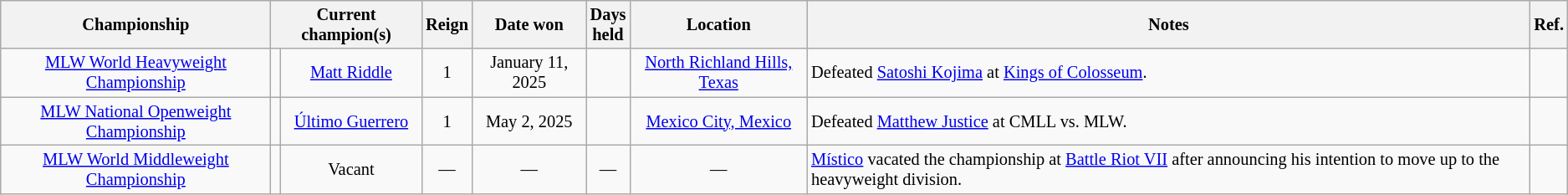<table class="wikitable sortable" style="text-align: center; font-size:85%;">
<tr>
<th>Championship</th>
<th colspan=2>Current champion(s)</th>
<th>Reign</th>
<th>Date won</th>
<th>Days<br>held</th>
<th>Location</th>
<th>Notes</th>
<th>Ref.</th>
</tr>
<tr>
<td align=center><a href='#'>MLW World Heavyweight Championship</a></td>
<td align=center></td>
<td align=center><a href='#'>Matt Riddle</a></td>
<td align=center>1</td>
<td align=center>January 11, 2025</td>
<td align=center></td>
<td align=center><a href='#'>North Richland Hills, Texas</a></td>
<td align="left">Defeated <a href='#'>Satoshi Kojima</a> at <a href='#'>Kings of Colosseum</a>.</td>
<td></td>
</tr>
<tr>
<td align=center><a href='#'>MLW National Openweight Championship</a></td>
<td align=center></td>
<td align=center><a href='#'>Último Guerrero</a></td>
<td align=center>1</td>
<td align=center>May 2, 2025</td>
<td align=center></td>
<td align=center><a href='#'>Mexico City, Mexico</a></td>
<td align="left">Defeated <a href='#'>Matthew Justice</a> at  CMLL vs. MLW.</td>
<td></td>
</tr>
<tr>
<td align=center><a href='#'>MLW World Middleweight Championship</a></td>
<td align=center></td>
<td align=center>Vacant</td>
<td align=center>―</td>
<td align=center>―</td>
<td align=center>―</td>
<td align=center>―</td>
<td align="left"><a href='#'>Místico</a> vacated the championship at <a href='#'>Battle Riot VII</a> after announcing his intention to move up to the heavyweight division.</td>
<td></td>
</tr>
</table>
